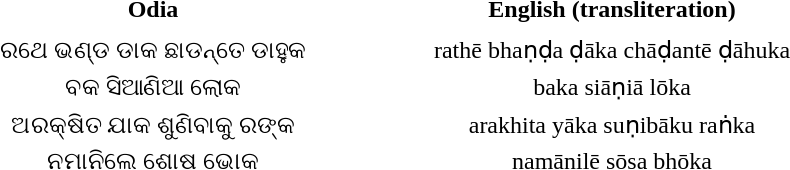<table border="0" cellpadding="2">
<tr>
<th width=300>Odia</th>
<th width=300>English (transliteration)</th>
</tr>
<tr>
</tr>
<tr>
<td align="center">ରଥେ ଭଣ୍ଡ ଡାକ ଛାଡନ୍ତେ ଡାହୁକ</td>
<td align="center">rathē bhaṇḍa ḍāka chāḍantē ḍāhuka</td>
</tr>
<tr>
<td align="center">ବକ ସିଆଣିଆ ଲୋକ</td>
<td align="center">baka siāṇiā lōka</td>
</tr>
<tr>
<td align="center">ଅରକ୍ଷିତ ଯାକ ଶୁଣିବାକୁ ରଙ୍କ</td>
<td align="center">arakhita yāka suṇibāku raṅka</td>
</tr>
<tr>
<td align="center">ନମାନିଲେ ଶୋଷ ଭୋକ</td>
<td align="center">namānilē sōsa bhōka</td>
</tr>
</table>
